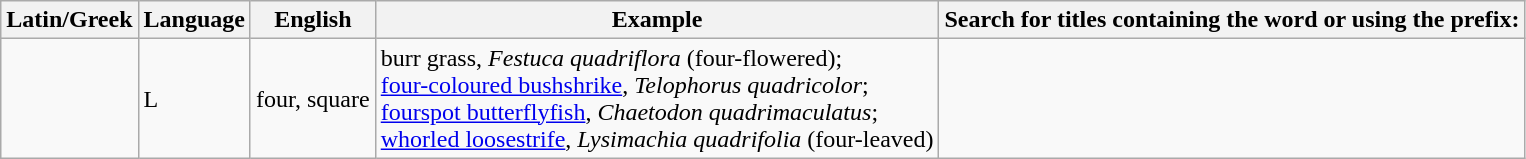<table class="wikitable">
<tr>
<th>Latin/Greek</th>
<th>Language</th>
<th>English</th>
<th>Example</th>
<th>Search for titles containing the word or using the prefix:</th>
</tr>
<tr>
<td></td>
<td>L </td>
<td>four, square</td>
<td>burr grass, <em>Festuca quadriflora</em> (four-flowered);<br> <a href='#'>four-coloured bushshrike</a>, <em>Telophorus quadricolor</em>;<br> <a href='#'>fourspot butterflyfish</a>, <em>Chaetodon quadrimaculatus</em>;<br> <a href='#'>whorled loosestrife</a>, <em>Lysimachia quadrifolia</em> (four-leaved)</td>
<td></td>
</tr>
</table>
